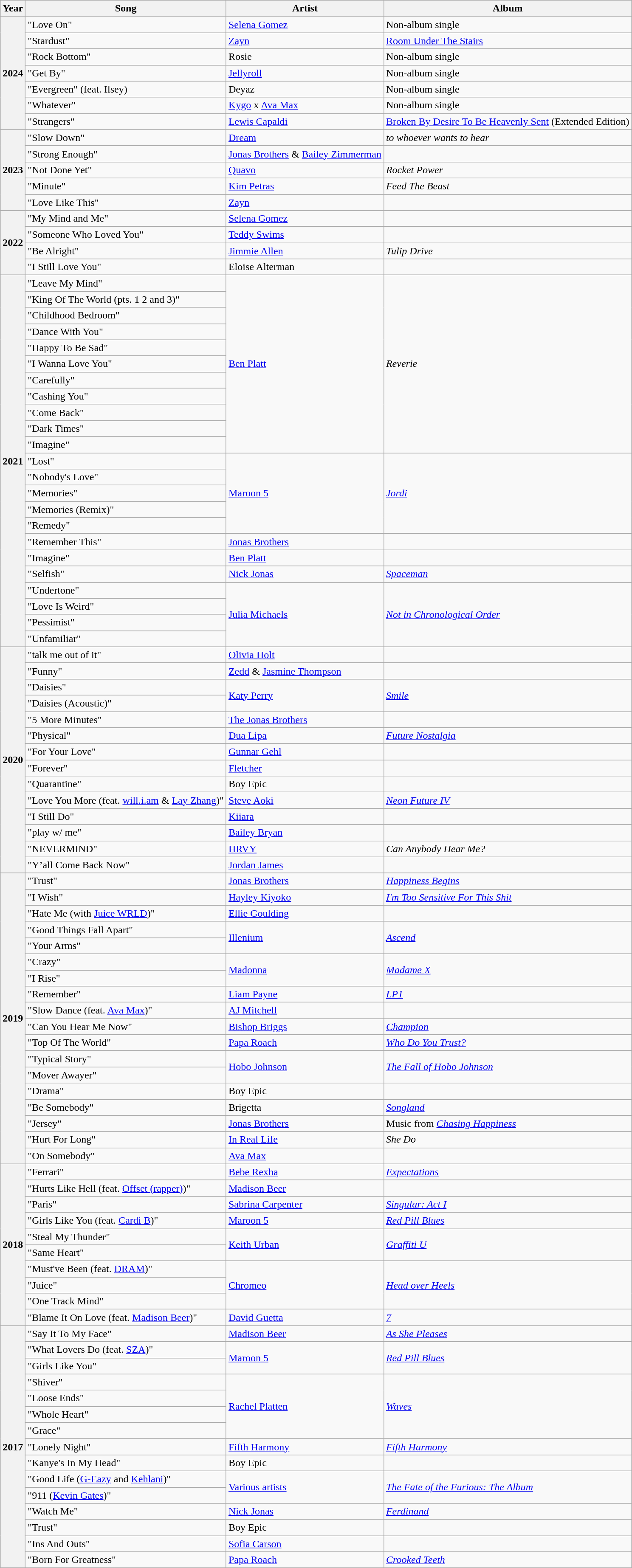<table class="wikitable plainrowheaders">
<tr>
<th scope="col">Year</th>
<th scope="col">Song</th>
<th scope="col">Artist</th>
<th scope="col">Album</th>
</tr>
<tr>
<th rowspan="7">2024</th>
<td>"Love On"</td>
<td><a href='#'>Selena Gomez</a></td>
<td>Non-album single</td>
</tr>
<tr>
<td>"Stardust"</td>
<td><a href='#'>Zayn</a></td>
<td><a href='#'>Room Under The Stairs</a></td>
</tr>
<tr>
<td>"Rock Bottom"</td>
<td>Rosie</td>
<td>Non-album single</td>
</tr>
<tr>
<td>"Get By"</td>
<td><a href='#'>Jellyroll</a></td>
<td>Non-album single</td>
</tr>
<tr>
<td>"Evergreen" (feat. Ilsey)</td>
<td>Deyaz</td>
<td>Non-album single</td>
</tr>
<tr>
<td>"Whatever"</td>
<td><a href='#'>Kygo</a> x <a href='#'>Ava Max</a></td>
<td>Non-album single</td>
</tr>
<tr>
<td>"Strangers"</td>
<td><a href='#'>Lewis Capaldi</a></td>
<td><a href='#'>Broken By Desire To Be Heavenly Sent</a> (Extended Edition)</td>
</tr>
<tr>
<th scope="row" rowspan="5">2023</th>
<td>"Slow Down"</td>
<td><a href='#'>Dream</a></td>
<td><em>to whoever wants to hear</em></td>
</tr>
<tr>
<td>"Strong Enough"</td>
<td><a href='#'>Jonas Brothers</a> & <a href='#'>Bailey Zimmerman</a></td>
<td></td>
</tr>
<tr>
<td>"Not Done Yet"</td>
<td><a href='#'>Quavo</a></td>
<td><em>Rocket Power</em></td>
</tr>
<tr>
<td>"Minute"</td>
<td><a href='#'>Kim Petras</a></td>
<td><em>Feed The Beast</em></td>
</tr>
<tr>
<td>"Love Like This"</td>
<td><a href='#'>Zayn</a></td>
<td></td>
</tr>
<tr>
<th scope="row" rowspan="4">2022</th>
<td>"My Mind and Me"</td>
<td><a href='#'>Selena Gomez</a></td>
<td></td>
</tr>
<tr>
<td>"Someone Who Loved You"</td>
<td><a href='#'>Teddy Swims</a></td>
<td></td>
</tr>
<tr>
<td>"Be Alright"</td>
<td><a href='#'>Jimmie Allen</a></td>
<td><em>Tulip Drive</em></td>
</tr>
<tr>
<td>"I Still Love You"</td>
<td>Eloise Alterman</td>
<td></td>
</tr>
<tr>
<th scope="row" rowspan="23">2021</th>
<td>"Leave My Mind"</td>
<td rowspan="11"><a href='#'>Ben Platt</a></td>
<td rowspan="11"><em>Reverie</em></td>
</tr>
<tr>
<td>"King Of The World (pts. 1 2 and 3)"</td>
</tr>
<tr>
<td>"Childhood Bedroom"</td>
</tr>
<tr>
<td>"Dance With You"</td>
</tr>
<tr>
<td>"Happy To Be Sad"</td>
</tr>
<tr>
<td>"I Wanna Love You"</td>
</tr>
<tr>
<td>"Carefully"</td>
</tr>
<tr>
<td>"Cashing You"</td>
</tr>
<tr>
<td>"Come Back"</td>
</tr>
<tr>
<td>"Dark Times"</td>
</tr>
<tr>
<td>"Imagine"</td>
</tr>
<tr>
<td>"Lost"</td>
<td rowspan="5"><a href='#'>Maroon 5</a></td>
<td rowspan="5"><em><a href='#'>Jordi</a></em></td>
</tr>
<tr>
<td>"Nobody's Love"</td>
</tr>
<tr>
<td>"Memories"</td>
</tr>
<tr>
<td>"Memories (Remix)"</td>
</tr>
<tr>
<td>"Remedy"</td>
</tr>
<tr>
<td>"Remember This"</td>
<td><a href='#'>Jonas Brothers</a></td>
<td></td>
</tr>
<tr>
<td>"Imagine"</td>
<td><a href='#'>Ben Platt</a></td>
<td></td>
</tr>
<tr>
<td>"Selfish"</td>
<td><a href='#'>Nick Jonas</a></td>
<td><a href='#'><em>Spaceman</em></a></td>
</tr>
<tr>
<td>"Undertone"</td>
<td rowspan="4"><a href='#'>Julia Michaels</a></td>
<td rowspan="4"><em><a href='#'>Not in Chronological Order</a></em></td>
</tr>
<tr>
<td>"Love Is Weird"</td>
</tr>
<tr>
<td>"Pessimist"</td>
</tr>
<tr>
<td>"Unfamiliar"</td>
</tr>
<tr>
<th scope="row" rowspan="14">2020</th>
<td>"talk me out of it"</td>
<td><a href='#'>Olivia Holt</a></td>
<td></td>
</tr>
<tr>
<td>"Funny"</td>
<td><a href='#'>Zedd</a> & <a href='#'>Jasmine Thompson</a></td>
<td></td>
</tr>
<tr>
<td>"Daisies"</td>
<td rowspan="2"><a href='#'>Katy Perry</a></td>
<td rowspan="2"><a href='#'><em>Smile</em></a></td>
</tr>
<tr>
<td>"Daisies (Acoustic)"</td>
</tr>
<tr>
<td>"5 More Minutes"</td>
<td><a href='#'>The Jonas Brothers</a></td>
<td></td>
</tr>
<tr>
<td>"Physical"</td>
<td><a href='#'>Dua Lipa</a></td>
<td><em><a href='#'>Future Nostalgia</a></em></td>
</tr>
<tr>
<td>"For Your Love"</td>
<td><a href='#'>Gunnar Gehl</a></td>
<td></td>
</tr>
<tr>
<td>"Forever"</td>
<td><a href='#'>Fletcher</a></td>
<td></td>
</tr>
<tr>
<td>"Quarantine"</td>
<td>Boy Epic</td>
<td></td>
</tr>
<tr>
<td>"Love You More (feat. <a href='#'>will.i.am</a> & <a href='#'>Lay Zhang</a>)"</td>
<td><a href='#'>Steve Aoki</a></td>
<td><em><a href='#'>Neon Future IV</a></em></td>
</tr>
<tr>
<td>"I Still Do"</td>
<td><a href='#'>Kiiara</a></td>
<td></td>
</tr>
<tr>
<td>"play w/ me"</td>
<td><a href='#'>Bailey Bryan</a></td>
<td></td>
</tr>
<tr>
<td>"NEVERMIND"</td>
<td><a href='#'>HRVY</a></td>
<td><em>Can Anybody Hear Me?</em></td>
</tr>
<tr>
<td>"Y’all Come Back Now"</td>
<td><a href='#'>Jordan James</a></td>
<td></td>
</tr>
<tr>
<th scope="row" rowspan="18">2019</th>
<td>"Trust"</td>
<td><a href='#'>Jonas Brothers</a></td>
<td><em><a href='#'>Happiness Begins</a></em></td>
</tr>
<tr>
<td>"I Wish"</td>
<td><a href='#'>Hayley Kiyoko</a></td>
<td><em><a href='#'>I'm Too Sensitive For This Shit</a></em></td>
</tr>
<tr>
<td>"Hate Me (with <a href='#'>Juice WRLD</a>)"</td>
<td><a href='#'>Ellie Goulding</a></td>
<td></td>
</tr>
<tr>
<td>"Good Things Fall Apart"</td>
<td rowspan="2"><a href='#'>Illenium</a></td>
<td rowspan="2"><a href='#'><em>Ascend</em></a></td>
</tr>
<tr>
<td>"Your Arms"</td>
</tr>
<tr>
<td>"Crazy"</td>
<td rowspan="2"><a href='#'>Madonna</a></td>
<td rowspan="2"><a href='#'><em>Madame X</em></a></td>
</tr>
<tr>
<td>"I Rise"</td>
</tr>
<tr>
<td>"Remember"</td>
<td><a href='#'>Liam Payne</a></td>
<td><a href='#'><em>LP1</em></a></td>
</tr>
<tr>
<td>"Slow Dance (feat. <a href='#'>Ava Max</a>)"</td>
<td><a href='#'>AJ Mitchell</a></td>
<td></td>
</tr>
<tr>
<td>"Can You Hear Me Now"</td>
<td><a href='#'>Bishop Briggs</a></td>
<td><a href='#'><em>Champion</em></a></td>
</tr>
<tr>
<td>"Top Of The World"</td>
<td><a href='#'>Papa Roach</a></td>
<td><a href='#'><em>Who Do You Trust?</em></a></td>
</tr>
<tr>
<td>"Typical Story"</td>
<td rowspan="2"><a href='#'>Hobo Johnson</a></td>
<td rowspan="2"><em><a href='#'>The Fall of Hobo Johnson</a></em></td>
</tr>
<tr>
<td>"Mover Awayer"</td>
</tr>
<tr>
<td>"Drama"</td>
<td>Boy Epic</td>
<td></td>
</tr>
<tr>
<td>"Be Somebody"</td>
<td>Brigetta</td>
<td><em><a href='#'>Songland</a></em></td>
</tr>
<tr>
<td>"Jersey"</td>
<td><a href='#'>Jonas Brothers</a></td>
<td>Music from <em><a href='#'>Chasing Happiness</a></em></td>
</tr>
<tr>
<td>"Hurt For Long"</td>
<td><a href='#'>In Real Life</a></td>
<td><em>She Do</em></td>
</tr>
<tr>
<td>"On Somebody"</td>
<td><a href='#'>Ava Max</a></td>
<td></td>
</tr>
<tr>
<th scope="row" rowspan="10">2018</th>
<td>"Ferrari"</td>
<td><a href='#'>Bebe Rexha</a></td>
<td><a href='#'><em>Expectations</em></a></td>
</tr>
<tr>
<td>"Hurts Like Hell (feat. <a href='#'>Offset (rapper)</a>)"</td>
<td><a href='#'>Madison Beer</a></td>
<td></td>
</tr>
<tr>
<td>"Paris"</td>
<td><a href='#'>Sabrina Carpenter</a></td>
<td><em><a href='#'>Singular: Act I</a></em></td>
</tr>
<tr>
<td>"Girls Like You (feat. <a href='#'>Cardi B</a>)"</td>
<td><a href='#'>Maroon 5</a></td>
<td><em><a href='#'>Red Pill Blues</a></em></td>
</tr>
<tr>
<td>"Steal My Thunder"</td>
<td rowspan="2"><a href='#'>Keith Urban</a></td>
<td rowspan="2"><em><a href='#'>Graffiti U</a></em></td>
</tr>
<tr>
<td>"Same Heart"</td>
</tr>
<tr>
<td>"Must've Been (feat. <a href='#'>DRAM</a>)"</td>
<td rowspan="3"><a href='#'>Chromeo</a></td>
<td rowspan="3"><a href='#'><em>Head over Heels</em></a></td>
</tr>
<tr>
<td>"Juice"</td>
</tr>
<tr>
<td>"One Track Mind"</td>
</tr>
<tr>
<td>"Blame It On Love (feat. <a href='#'>Madison Beer</a>)"</td>
<td><a href='#'>David Guetta</a></td>
<td><a href='#'><em>7</em></a></td>
</tr>
<tr>
<th scope="row" rowspan=15>2017</th>
<td>"Say It To My Face"</td>
<td><a href='#'>Madison Beer</a></td>
<td><em><a href='#'>As She Pleases</a></em></td>
</tr>
<tr>
<td>"What Lovers Do (feat. <a href='#'>SZA</a>)"</td>
<td rowspan="2"><a href='#'>Maroon 5</a></td>
<td rowspan="2"><em><a href='#'>Red Pill Blues</a></em></td>
</tr>
<tr>
<td>"Girls Like You"</td>
</tr>
<tr>
<td>"Shiver"</td>
<td rowspan="4"><a href='#'>Rachel Platten</a></td>
<td rowspan="4"><a href='#'><em>Waves</em></a></td>
</tr>
<tr>
<td>"Loose Ends"</td>
</tr>
<tr>
<td>"Whole Heart"</td>
</tr>
<tr>
<td>"Grace"</td>
</tr>
<tr>
<td>"Lonely Night"</td>
<td><a href='#'>Fifth Harmony</a></td>
<td><a href='#'><em>Fifth Harmony</em></a></td>
</tr>
<tr>
<td>"Kanye's In My Head"</td>
<td>Boy Epic</td>
<td></td>
</tr>
<tr>
<td>"Good Life (<a href='#'>G-Eazy</a> and <a href='#'>Kehlani</a>)"</td>
<td rowspan="2"><a href='#'>Various artists</a></td>
<td rowspan="2"><em><a href='#'>The Fate of the Furious: The Album</a></em></td>
</tr>
<tr>
<td>"911 (<a href='#'>Kevin Gates</a>)"</td>
</tr>
<tr>
<td>"Watch Me"</td>
<td><a href='#'>Nick Jonas</a></td>
<td><a href='#'><em>Ferdinand</em></a></td>
</tr>
<tr>
<td>"Trust"</td>
<td>Boy Epic</td>
<td></td>
</tr>
<tr>
<td>"Ins And Outs"</td>
<td><a href='#'>Sofia Carson</a></td>
<td></td>
</tr>
<tr>
<td>"Born For Greatness"</td>
<td><a href='#'>Papa Roach</a></td>
<td><a href='#'><em>Crooked Teeth</em></a></td>
</tr>
</table>
